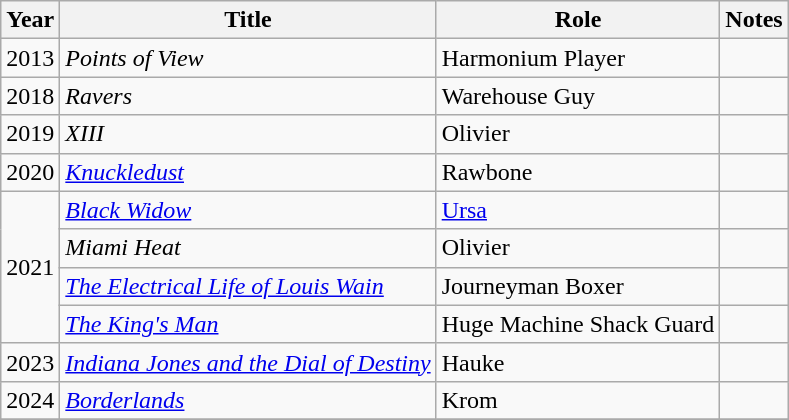<table class="wikitable sortable">
<tr>
<th>Year</th>
<th>Title</th>
<th>Role</th>
<th>Notes</th>
</tr>
<tr>
<td>2013</td>
<td><em>Points of View</em></td>
<td>Harmonium Player</td>
<td></td>
</tr>
<tr>
<td>2018</td>
<td><em>Ravers</em></td>
<td>Warehouse Guy</td>
<td></td>
</tr>
<tr>
<td>2019</td>
<td><em>XIII</em></td>
<td>Olivier</td>
<td></td>
</tr>
<tr>
<td>2020</td>
<td><em><a href='#'>Knuckledust</a></em></td>
<td>Rawbone</td>
<td></td>
</tr>
<tr>
<td rowspan="4">2021</td>
<td><em><a href='#'>Black Widow</a></em></td>
<td><a href='#'>Ursa</a></td>
<td></td>
</tr>
<tr>
<td><em>Miami Heat</em></td>
<td>Olivier</td>
<td></td>
</tr>
<tr>
<td><em><a href='#'>The Electrical Life of Louis Wain</a></em></td>
<td>Journeyman Boxer</td>
<td></td>
</tr>
<tr>
<td><em><a href='#'>The King's Man</a></em></td>
<td>Huge Machine Shack Guard</td>
<td></td>
</tr>
<tr>
<td>2023</td>
<td><em><a href='#'>Indiana Jones and the Dial of Destiny</a></em></td>
<td>Hauke</td>
<td></td>
</tr>
<tr>
<td>2024</td>
<td><em><a href='#'>Borderlands</a></em></td>
<td>Krom</td>
<td></td>
</tr>
<tr>
</tr>
</table>
